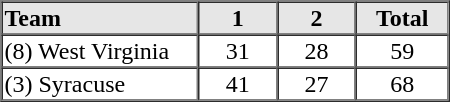<table border=1 cellspacing=0 width=300 style="margin-left:3em;">
<tr style="text-align:center; background-color:#e6e6e6;">
<th align=left width=25%>Team</th>
<th width=10%>1</th>
<th width=10%>2</th>
<th width=10%>Total</th>
</tr>
<tr style="text-align:center;">
<td align=left>(8) West Virginia</td>
<td>31</td>
<td>28</td>
<td>59</td>
</tr>
<tr style="text-align:center;">
<td align=left>(3) Syracuse</td>
<td>41</td>
<td>27</td>
<td>68</td>
</tr>
<tr style="text-align:center;">
</tr>
</table>
